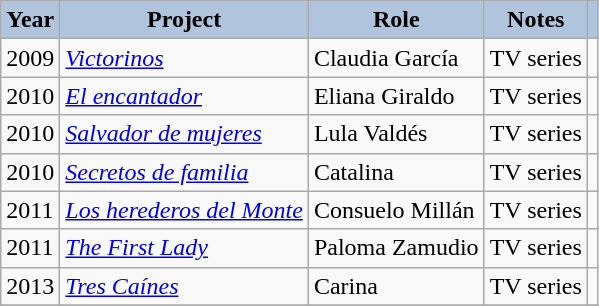<table class="wikitable">
<tr>
<th style="background:#B0C4DE;">Year</th>
<th style="background:#B0C4DE;">Project</th>
<th style="background:#B0C4DE;">Role</th>
<th style="background:#B0C4DE;">Notes</th>
<th style="background:#B0C4DE;"></th>
</tr>
<tr>
<td>2009</td>
<td><em><a href='#'>Victorinos</a></em></td>
<td>Claudia García</td>
<td>TV series</td>
<td></td>
</tr>
<tr>
<td>2010</td>
<td><em><a href='#'>El encantador</a></em></td>
<td>Eliana Giraldo</td>
<td>TV series</td>
<td></td>
</tr>
<tr>
<td>2010</td>
<td><em><a href='#'>Salvador de mujeres</a></em></td>
<td>Lula Valdés</td>
<td>TV series</td>
<td></td>
</tr>
<tr>
<td>2010</td>
<td><em><a href='#'>Secretos de familia</a></em></td>
<td>Catalina</td>
<td>TV series</td>
<td></td>
</tr>
<tr>
<td>2011</td>
<td><em><a href='#'>Los herederos del Monte</a></em></td>
<td>Consuelo Millán</td>
<td>TV series</td>
<td></td>
</tr>
<tr>
<td>2011</td>
<td><em><a href='#'>The First Lady</a></em></td>
<td>Paloma Zamudio</td>
<td>TV series</td>
<td></td>
</tr>
<tr>
<td>2013</td>
<td><em><a href='#'>Tres Caínes</a></em></td>
<td>Carina</td>
<td>TV series</td>
<td></td>
</tr>
<tr>
</tr>
</table>
